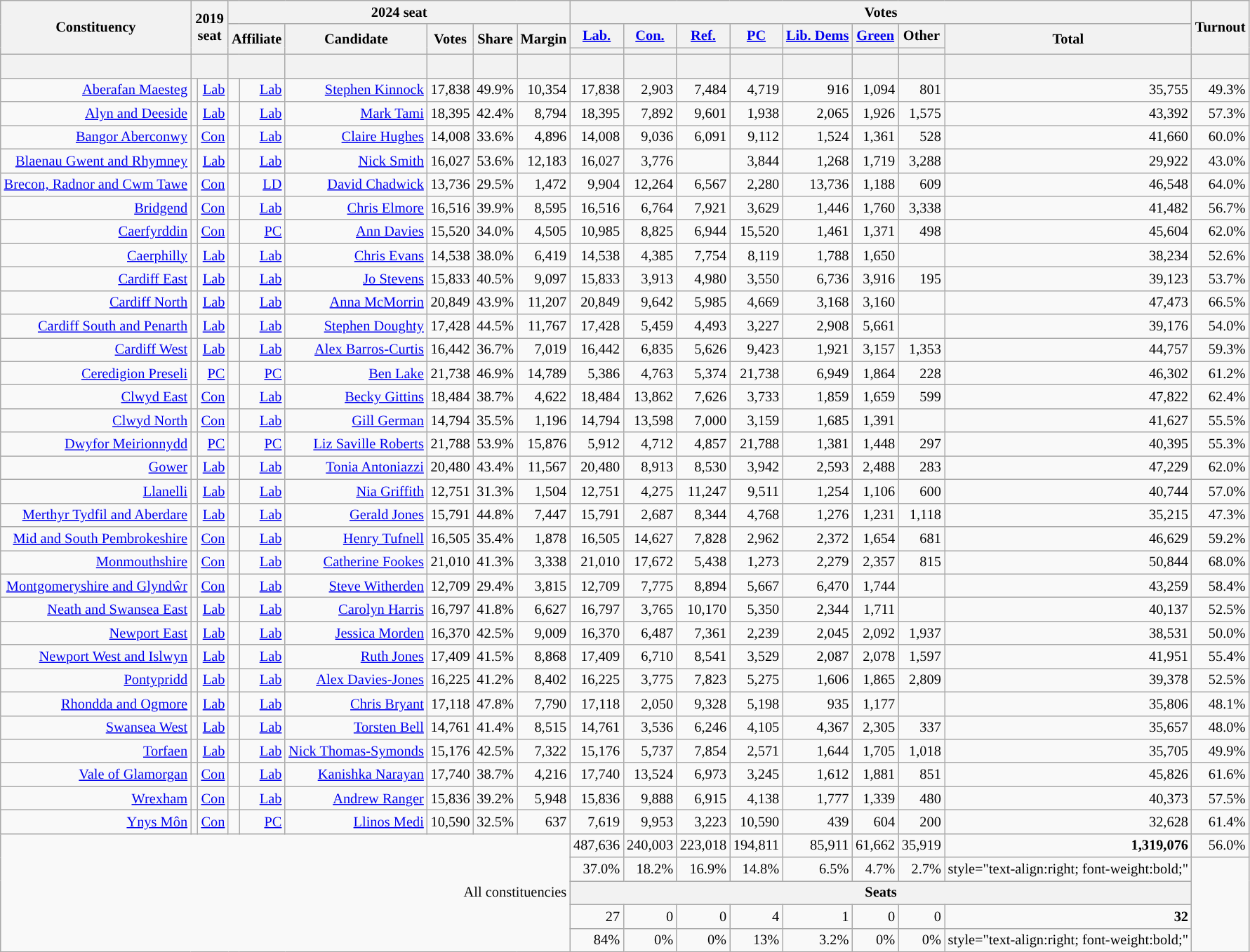<table class="wikitable sortable sticky-header-multi" style="text-align:right; font-size:85%">
<tr>
<th rowspan="3" scope="col">Constituency</th>
<th colspan="2" rowspan="3" scope="col">2019 <br>seat</th>
<th colspan="6"             scope="col">2024 seat</th>
<th colspan="8"             scope="col">Votes</th>
<th rowspan="3" scope="col">Turnout</th>
</tr>
<tr>
<th colspan="2" rowspan="2" scope="col">Affiliate</th>
<th rowspan="2" scope="col">Candidate</th>
<th rowspan="2" scope="col">Votes</th>
<th rowspan="2" scope="col">Share</th>
<th rowspan="2" scope="col">Margin</th>
<th scope="col"><a href='#'>Lab.</a></th>
<th scope="col"><a href='#'>Con.</a></th>
<th scope="col"><a href='#'>Ref.</a></th>
<th scope="col"><a href='#'>PC</a></th>
<th scope="col"><a href='#'>Lib. Dems</a></th>
<th scope="col"><a href='#'>Green</a></th>
<th scope="col">Other</th>
<th rowspan="2" scope="col">Total</th>
</tr>
<tr>
<th scope="col" style="background:"></th>
<th scope="col" style="background:"></th>
<th scope="col" style="background:"></th>
<th scope="col" style="background:"></th>
<th scope="col" style="background:"></th>
<th scope="col" style="background:"></th>
<th></th>
</tr>
<tr>
<th><br></th>
<th colspan="2"></th>
<th colspan="2"></th>
<th></th>
<th></th>
<th></th>
<th></th>
<th></th>
<th></th>
<th></th>
<th></th>
<th></th>
<th></th>
<th></th>
<th></th>
<th></th>
</tr>
<tr>
<td><a href='#'>Aberafan Maesteg</a></td>
<td style="background:"></td>
<td><a href='#'>Lab</a></td>
<td style="background:"></td>
<td><a href='#'>Lab</a></td>
<td><a href='#'>Stephen Kinnock</a></td>
<td>17,838</td>
<td>49.9%</td>
<td>10,354</td>
<td>17,838</td>
<td>2,903</td>
<td>7,484</td>
<td>4,719</td>
<td>916</td>
<td>1,094</td>
<td>801</td>
<td>35,755</td>
<td>49.3%</td>
</tr>
<tr>
<td><a href='#'>Alyn and Deeside</a></td>
<td style="background:"></td>
<td><a href='#'>Lab</a></td>
<td style="background:"></td>
<td><a href='#'>Lab</a></td>
<td><a href='#'>Mark Tami</a></td>
<td>18,395</td>
<td>42.4%</td>
<td>8,794</td>
<td>18,395</td>
<td>7,892</td>
<td>9,601</td>
<td>1,938</td>
<td>2,065</td>
<td>1,926</td>
<td>1,575</td>
<td>43,392</td>
<td>57.3%</td>
</tr>
<tr>
<td><a href='#'>Bangor Aberconwy</a></td>
<td style="background:"></td>
<td><a href='#'>Con</a></td>
<td style="background:"></td>
<td><a href='#'>Lab</a></td>
<td><a href='#'>Claire Hughes</a></td>
<td>14,008</td>
<td>33.6%</td>
<td>4,896</td>
<td>14,008</td>
<td>9,036</td>
<td>6,091</td>
<td>9,112</td>
<td>1,524</td>
<td>1,361</td>
<td>528</td>
<td>41,660</td>
<td>60.0%</td>
</tr>
<tr>
<td><a href='#'>Blaenau Gwent and Rhymney</a></td>
<td style="background:"></td>
<td><a href='#'>Lab</a></td>
<td style="background:"></td>
<td><a href='#'>Lab</a></td>
<td><a href='#'>Nick Smith</a></td>
<td>16,027</td>
<td>53.6%</td>
<td>12,183</td>
<td>16,027</td>
<td>3,776</td>
<td></td>
<td>3,844</td>
<td>1,268</td>
<td>1,719</td>
<td>3,288</td>
<td>29,922</td>
<td>43.0%</td>
</tr>
<tr>
<td><a href='#'>Brecon, Radnor and Cwm Tawe</a></td>
<td style="background:"></td>
<td><a href='#'>Con</a></td>
<td style="background:"></td>
<td><a href='#'>LD</a></td>
<td><a href='#'>David Chadwick</a></td>
<td>13,736</td>
<td>29.5%</td>
<td>1,472</td>
<td>9,904</td>
<td>12,264</td>
<td>6,567</td>
<td>2,280</td>
<td>13,736</td>
<td>1,188</td>
<td>609</td>
<td>46,548</td>
<td>64.0%</td>
</tr>
<tr>
<td><a href='#'>Bridgend</a></td>
<td style="background:"></td>
<td><a href='#'>Con</a></td>
<td style="background:"></td>
<td><a href='#'>Lab</a></td>
<td><a href='#'>Chris Elmore</a></td>
<td>16,516</td>
<td>39.9%</td>
<td>8,595</td>
<td>16,516</td>
<td>6,764</td>
<td>7,921</td>
<td>3,629</td>
<td>1,446</td>
<td>1,760</td>
<td>3,338</td>
<td>41,482</td>
<td>56.7%</td>
</tr>
<tr>
<td><a href='#'>Caerfyrddin</a></td>
<td style="background:"></td>
<td><a href='#'>Con</a></td>
<td style="background:"></td>
<td><a href='#'>PC</a></td>
<td><a href='#'>Ann Davies</a></td>
<td>15,520</td>
<td>34.0%</td>
<td>4,505</td>
<td>10,985</td>
<td>8,825</td>
<td>6,944</td>
<td>15,520</td>
<td>1,461</td>
<td>1,371</td>
<td>498</td>
<td>45,604</td>
<td>62.0%</td>
</tr>
<tr>
<td><a href='#'>Caerphilly</a></td>
<td style="background:"></td>
<td><a href='#'>Lab</a></td>
<td style="background:"></td>
<td><a href='#'>Lab</a></td>
<td><a href='#'>Chris Evans</a></td>
<td>14,538</td>
<td>38.0%</td>
<td>6,419</td>
<td>14,538</td>
<td>4,385</td>
<td>7,754</td>
<td>8,119</td>
<td>1,788</td>
<td>1,650</td>
<td></td>
<td>38,234</td>
<td>52.6%</td>
</tr>
<tr>
<td><a href='#'>Cardiff East</a></td>
<td style="background:"></td>
<td><a href='#'>Lab</a></td>
<td style="background:"></td>
<td><a href='#'>Lab</a></td>
<td><a href='#'>Jo Stevens</a></td>
<td>15,833</td>
<td>40.5%</td>
<td>9,097</td>
<td>15,833</td>
<td>3,913</td>
<td>4,980</td>
<td>3,550</td>
<td>6,736</td>
<td>3,916</td>
<td>195</td>
<td>39,123</td>
<td>53.7%</td>
</tr>
<tr>
<td><a href='#'>Cardiff North</a></td>
<td style="background:"></td>
<td><a href='#'>Lab</a></td>
<td style="background:"></td>
<td><a href='#'>Lab</a></td>
<td><a href='#'>Anna McMorrin</a></td>
<td>20,849</td>
<td>43.9%</td>
<td>11,207</td>
<td>20,849</td>
<td>9,642</td>
<td>5,985</td>
<td>4,669</td>
<td>3,168</td>
<td>3,160</td>
<td></td>
<td>47,473</td>
<td>66.5%</td>
</tr>
<tr>
<td><a href='#'>Cardiff South and Penarth</a></td>
<td style="background:"></td>
<td><a href='#'>Lab</a></td>
<td style="background:"></td>
<td><a href='#'>Lab</a></td>
<td><a href='#'>Stephen Doughty</a></td>
<td>17,428</td>
<td>44.5%</td>
<td>11,767</td>
<td>17,428</td>
<td>5,459</td>
<td>4,493</td>
<td>3,227</td>
<td>2,908</td>
<td>5,661</td>
<td></td>
<td>39,176</td>
<td>54.0%</td>
</tr>
<tr>
<td><a href='#'>Cardiff West</a></td>
<td style="background:"></td>
<td><a href='#'>Lab</a></td>
<td style="background:"></td>
<td><a href='#'>Lab</a></td>
<td><a href='#'>Alex Barros-Curtis</a></td>
<td>16,442</td>
<td>36.7%</td>
<td>7,019</td>
<td>16,442</td>
<td>6,835</td>
<td>5,626</td>
<td>9,423</td>
<td>1,921</td>
<td>3,157</td>
<td>1,353</td>
<td>44,757</td>
<td>59.3%</td>
</tr>
<tr>
<td><a href='#'>Ceredigion Preseli</a></td>
<td style="background:"></td>
<td><a href='#'>PC</a></td>
<td style="background:"></td>
<td><a href='#'>PC</a></td>
<td><a href='#'>Ben Lake</a></td>
<td>21,738</td>
<td>46.9%</td>
<td>14,789</td>
<td>5,386</td>
<td>4,763</td>
<td>5,374</td>
<td>21,738</td>
<td>6,949</td>
<td>1,864</td>
<td>228</td>
<td>46,302</td>
<td>61.2%</td>
</tr>
<tr>
<td><a href='#'>Clwyd East</a></td>
<td style="background:"></td>
<td><a href='#'>Con</a></td>
<td style="background:"></td>
<td><a href='#'>Lab</a></td>
<td><a href='#'>Becky Gittins</a></td>
<td>18,484</td>
<td>38.7%</td>
<td>4,622</td>
<td>18,484</td>
<td>13,862</td>
<td>7,626</td>
<td>3,733</td>
<td>1,859</td>
<td>1,659</td>
<td>599</td>
<td>47,822</td>
<td>62.4%</td>
</tr>
<tr>
<td><a href='#'>Clwyd North</a></td>
<td style="background:"></td>
<td><a href='#'>Con</a></td>
<td style="background:"></td>
<td><a href='#'>Lab</a></td>
<td><a href='#'>Gill German</a></td>
<td>14,794</td>
<td>35.5%</td>
<td>1,196</td>
<td>14,794</td>
<td>13,598</td>
<td>7,000</td>
<td>3,159</td>
<td>1,685</td>
<td>1,391</td>
<td></td>
<td>41,627</td>
<td>55.5%</td>
</tr>
<tr>
<td><a href='#'>Dwyfor Meirionnydd</a></td>
<td style="background:"></td>
<td><a href='#'>PC</a></td>
<td style="background:"></td>
<td><a href='#'>PC</a></td>
<td><a href='#'>Liz Saville Roberts</a></td>
<td>21,788</td>
<td>53.9%</td>
<td>15,876</td>
<td>5,912</td>
<td>4,712</td>
<td>4,857</td>
<td>21,788</td>
<td>1,381</td>
<td>1,448</td>
<td>297</td>
<td>40,395</td>
<td>55.3%</td>
</tr>
<tr>
<td><a href='#'>Gower</a></td>
<td style="background:"></td>
<td><a href='#'>Lab</a></td>
<td style="background:"></td>
<td><a href='#'>Lab</a></td>
<td><a href='#'>Tonia Antoniazzi</a></td>
<td>20,480</td>
<td>43.4%</td>
<td>11,567</td>
<td>20,480</td>
<td>8,913</td>
<td>8,530</td>
<td>3,942</td>
<td>2,593</td>
<td>2,488</td>
<td>283</td>
<td>47,229</td>
<td>62.0%</td>
</tr>
<tr>
<td><a href='#'>Llanelli</a></td>
<td style="background:"></td>
<td><a href='#'>Lab</a></td>
<td style="background:"></td>
<td><a href='#'>Lab</a></td>
<td><a href='#'>Nia Griffith</a></td>
<td>12,751</td>
<td>31.3%</td>
<td>1,504</td>
<td>12,751</td>
<td>4,275</td>
<td>11,247</td>
<td>9,511</td>
<td>1,254</td>
<td>1,106</td>
<td>600</td>
<td>40,744</td>
<td>57.0%</td>
</tr>
<tr>
<td><a href='#'>Merthyr Tydfil and Aberdare</a></td>
<td style="background:"></td>
<td><a href='#'>Lab</a></td>
<td style="background:"></td>
<td><a href='#'>Lab</a></td>
<td><a href='#'>Gerald Jones</a></td>
<td>15,791</td>
<td>44.8%</td>
<td>7,447</td>
<td>15,791</td>
<td>2,687</td>
<td>8,344</td>
<td>4,768</td>
<td>1,276</td>
<td>1,231</td>
<td>1,118</td>
<td>35,215</td>
<td>47.3%</td>
</tr>
<tr>
<td><a href='#'>Mid and South Pembrokeshire</a></td>
<td style="background:"></td>
<td><a href='#'>Con</a></td>
<td style="background:"></td>
<td><a href='#'>Lab</a></td>
<td><a href='#'>Henry Tufnell</a></td>
<td>16,505</td>
<td>35.4%</td>
<td>1,878</td>
<td>16,505</td>
<td>14,627</td>
<td>7,828</td>
<td>2,962</td>
<td>2,372</td>
<td>1,654</td>
<td>681</td>
<td>46,629</td>
<td>59.2%</td>
</tr>
<tr>
<td><a href='#'>Monmouthshire</a></td>
<td style="background:"></td>
<td><a href='#'>Con</a></td>
<td style="background:"></td>
<td><a href='#'>Lab</a></td>
<td><a href='#'>Catherine Fookes</a></td>
<td>21,010</td>
<td>41.3%</td>
<td>3,338</td>
<td>21,010</td>
<td>17,672</td>
<td>5,438</td>
<td>1,273</td>
<td>2,279</td>
<td>2,357</td>
<td>815</td>
<td>50,844</td>
<td>68.0%</td>
</tr>
<tr>
<td><a href='#'>Montgomeryshire and Glyndŵr</a></td>
<td style="background:"></td>
<td><a href='#'>Con</a></td>
<td style="background:"></td>
<td><a href='#'>Lab</a></td>
<td><a href='#'>Steve Witherden</a></td>
<td>12,709</td>
<td>29.4%</td>
<td>3,815</td>
<td>12,709</td>
<td>7,775</td>
<td>8,894</td>
<td>5,667</td>
<td>6,470</td>
<td>1,744</td>
<td></td>
<td>43,259</td>
<td>58.4%</td>
</tr>
<tr>
<td><a href='#'>Neath and Swansea East</a></td>
<td style="background:"></td>
<td><a href='#'>Lab</a></td>
<td style="background:"></td>
<td><a href='#'>Lab</a></td>
<td><a href='#'>Carolyn Harris</a></td>
<td>16,797</td>
<td>41.8%</td>
<td>6,627</td>
<td>16,797</td>
<td>3,765</td>
<td>10,170</td>
<td>5,350</td>
<td>2,344</td>
<td>1,711</td>
<td></td>
<td>40,137</td>
<td>52.5%</td>
</tr>
<tr>
<td><a href='#'>Newport East</a></td>
<td style="background:"></td>
<td><a href='#'>Lab</a></td>
<td style="background:"></td>
<td><a href='#'>Lab</a></td>
<td><a href='#'>Jessica Morden</a></td>
<td>16,370</td>
<td>42.5%</td>
<td>9,009</td>
<td>16,370</td>
<td>6,487</td>
<td>7,361</td>
<td>2,239</td>
<td>2,045</td>
<td>2,092</td>
<td>1,937</td>
<td>38,531</td>
<td>50.0%</td>
</tr>
<tr>
<td><a href='#'>Newport West and Islwyn</a></td>
<td style="background:"></td>
<td><a href='#'>Lab</a></td>
<td style="background:"></td>
<td><a href='#'>Lab</a></td>
<td><a href='#'>Ruth Jones</a></td>
<td>17,409</td>
<td>41.5%</td>
<td>8,868</td>
<td>17,409</td>
<td>6,710</td>
<td>8,541</td>
<td>3,529</td>
<td>2,087</td>
<td>2,078</td>
<td>1,597</td>
<td>41,951</td>
<td>55.4%</td>
</tr>
<tr>
<td><a href='#'>Pontypridd</a></td>
<td style="background:"></td>
<td><a href='#'>Lab</a></td>
<td style="background:"></td>
<td><a href='#'>Lab</a></td>
<td><a href='#'>Alex Davies-Jones</a></td>
<td>16,225</td>
<td>41.2%</td>
<td>8,402</td>
<td>16,225</td>
<td>3,775</td>
<td>7,823</td>
<td>5,275</td>
<td>1,606</td>
<td>1,865</td>
<td>2,809</td>
<td>39,378</td>
<td>52.5%</td>
</tr>
<tr>
<td><a href='#'>Rhondda and Ogmore</a></td>
<td style="background:"></td>
<td><a href='#'>Lab</a></td>
<td style="background:"></td>
<td><a href='#'>Lab</a></td>
<td><a href='#'>Chris Bryant</a></td>
<td>17,118</td>
<td>47.8%</td>
<td>7,790</td>
<td>17,118</td>
<td>2,050</td>
<td>9,328</td>
<td>5,198</td>
<td>935</td>
<td>1,177</td>
<td></td>
<td>35,806</td>
<td>48.1%</td>
</tr>
<tr>
<td><a href='#'>Swansea West</a></td>
<td style="background:"></td>
<td><a href='#'>Lab</a></td>
<td style="background:"></td>
<td><a href='#'>Lab</a></td>
<td><a href='#'>Torsten Bell</a></td>
<td>14,761</td>
<td>41.4%</td>
<td>8,515</td>
<td>14,761</td>
<td>3,536</td>
<td>6,246</td>
<td>4,105</td>
<td>4,367</td>
<td>2,305</td>
<td>337</td>
<td>35,657</td>
<td>48.0%</td>
</tr>
<tr>
<td><a href='#'>Torfaen</a></td>
<td style="background:"></td>
<td><a href='#'>Lab</a></td>
<td style="background:"></td>
<td><a href='#'>Lab</a></td>
<td><a href='#'>Nick Thomas-Symonds</a></td>
<td>15,176</td>
<td>42.5%</td>
<td>7,322</td>
<td>15,176</td>
<td>5,737</td>
<td>7,854</td>
<td>2,571</td>
<td>1,644</td>
<td>1,705</td>
<td>1,018</td>
<td>35,705</td>
<td>49.9%</td>
</tr>
<tr>
<td><a href='#'>Vale of Glamorgan</a></td>
<td style="background:"></td>
<td><a href='#'>Con</a></td>
<td style="background:"></td>
<td><a href='#'>Lab</a></td>
<td><a href='#'>Kanishka Narayan</a></td>
<td>17,740</td>
<td>38.7%</td>
<td>4,216</td>
<td>17,740</td>
<td>13,524</td>
<td>6,973</td>
<td>3,245</td>
<td>1,612</td>
<td>1,881</td>
<td>851</td>
<td>45,826</td>
<td>61.6%</td>
</tr>
<tr>
<td><a href='#'>Wrexham</a></td>
<td style="background:"></td>
<td><a href='#'>Con</a></td>
<td style="background:"></td>
<td><a href='#'>Lab</a></td>
<td><a href='#'>Andrew Ranger</a></td>
<td>15,836</td>
<td>39.2%</td>
<td>5,948</td>
<td>15,836</td>
<td>9,888</td>
<td>6,915</td>
<td>4,138</td>
<td>1,777</td>
<td>1,339</td>
<td>480</td>
<td>40,373</td>
<td>57.5%</td>
</tr>
<tr>
<td><a href='#'>Ynys Môn</a></td>
<td style="background:"></td>
<td><a href='#'>Con</a></td>
<td style="background:"></td>
<td><a href='#'>PC</a></td>
<td><a href='#'>Llinos Medi</a></td>
<td>10,590</td>
<td>32.5%</td>
<td>637</td>
<td>7,619</td>
<td>9,953</td>
<td>3,223</td>
<td>10,590</td>
<td>439</td>
<td>604</td>
<td>200</td>
<td>32,628</td>
<td>61.4%</td>
</tr>
<tr class="sortbottom col3right col5right">
<td colspan="9" rowspan="5">All constituencies</td>
<td>487,636</td>
<td>240,003</td>
<td>223,018</td>
<td>194,811</td>
<td>85,911</td>
<td>61,662</td>
<td>35,919</td>
<td style="font-weight:bold;">1,319,076</td>
<td>56.0%</td>
</tr>
<tr class="sortbottom col1right col3right col5right">
<td>37.0%</td>
<td>18.2%</td>
<td>16.9%</td>
<td>14.8%</td>
<td>6.5%</td>
<td>4.7%</td>
<td>2.7%</td>
<td>style="text-align:right; font-weight:bold;"   </td>
<td rowspan="4"></td>
</tr>
<tr class="sortbottom">
<th colspan="8">Seats</th>
</tr>
<tr class="sortbottom col1right col3right col5right">
<td>27</td>
<td>0</td>
<td>0</td>
<td>4</td>
<td>1</td>
<td>0</td>
<td>0</td>
<td style="font-weight:bold;">32</td>
</tr>
<tr class="sortbottom col1right col3right col5right">
<td>84%</td>
<td>0%</td>
<td>0%</td>
<td>13%</td>
<td>3.2%</td>
<td>0%</td>
<td>0%</td>
<td>style="text-align:right; font-weight:bold;"   </td>
</tr>
</table>
